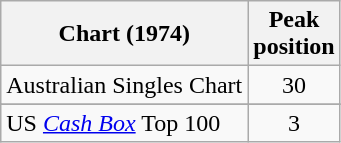<table class="wikitable sortable">
<tr>
<th>Chart (1974)</th>
<th>Peak<br>position</th>
</tr>
<tr>
<td>Australian Singles Chart</td>
<td style="text-align:center;">30</td>
</tr>
<tr>
</tr>
<tr>
</tr>
<tr>
</tr>
<tr>
<td>US <em><a href='#'>Cash Box</a></em> Top 100</td>
<td style="text-align:center;">3</td>
</tr>
</table>
